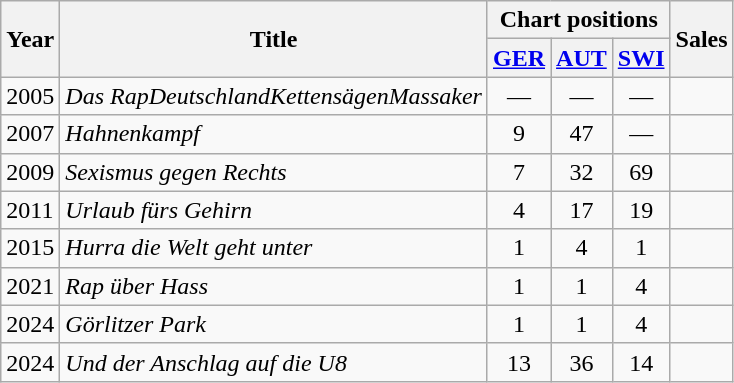<table class="wikitable">
<tr>
<th rowspan="2">Year</th>
<th rowspan="2">Title</th>
<th colspan="3">Chart positions</th>
<th rowspan="2">Sales</th>
</tr>
<tr>
<th><a href='#'>GER</a><br></th>
<th><a href='#'>AUT</a><br></th>
<th><a href='#'>SWI</a><br></th>
</tr>
<tr>
<td>2005</td>
<td><em>Das RapDeutschlandKettensägenMassaker</em></td>
<td style="text-align:center;">—</td>
<td style="text-align:center;">—</td>
<td style="text-align:center;">—</td>
<td></td>
</tr>
<tr>
<td>2007</td>
<td><em>Hahnenkampf</em></td>
<td style="text-align:center;">9</td>
<td style="text-align:center;">47</td>
<td style="text-align:center;">—</td>
<td></td>
</tr>
<tr>
<td>2009</td>
<td><em>Sexismus gegen Rechts</em></td>
<td style="text-align:center;">7</td>
<td style="text-align:center;">32</td>
<td style="text-align:center;">69</td>
<td></td>
</tr>
<tr>
<td>2011</td>
<td><em>Urlaub fürs Gehirn</em></td>
<td style="text-align:center;">4</td>
<td style="text-align:center;">17</td>
<td style="text-align:center;">19</td>
<td></td>
</tr>
<tr>
<td>2015</td>
<td><em>Hurra die Welt geht unter</em></td>
<td style="text-align:center;">1</td>
<td style="text-align:center;">4</td>
<td style="text-align:center;">1</td>
<td></td>
</tr>
<tr>
<td>2021</td>
<td><em>Rap über Hass</em></td>
<td style="text-align:center;">1</td>
<td style="text-align:center;">1</td>
<td style="text-align:center;">4</td>
<td></td>
</tr>
<tr>
<td>2024</td>
<td><em>Görlitzer Park</em></td>
<td style="text-align:center;">1</td>
<td style="text-align:center;">1</td>
<td style="text-align:center;">4</td>
<td></td>
</tr>
<tr>
<td>2024</td>
<td><em>Und der Anschlag auf die U8</em></td>
<td style="text-align:center;">13</td>
<td style="text-align:center;">36</td>
<td style="text-align:center;">14</td>
<td></td>
</tr>
</table>
